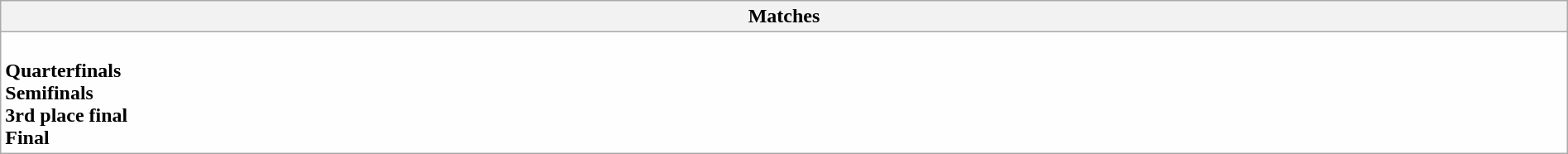<table class="wikitable collapsible collapsed" style="background:#fefefe; width:100%;">
<tr>
<th>Matches</th>
</tr>
<tr>
<td><br><strong>Quarterfinals</strong>



<br><strong>Semifinals</strong>

<br><strong>3rd place final</strong>
<br><strong>Final</strong>
</td>
</tr>
</table>
